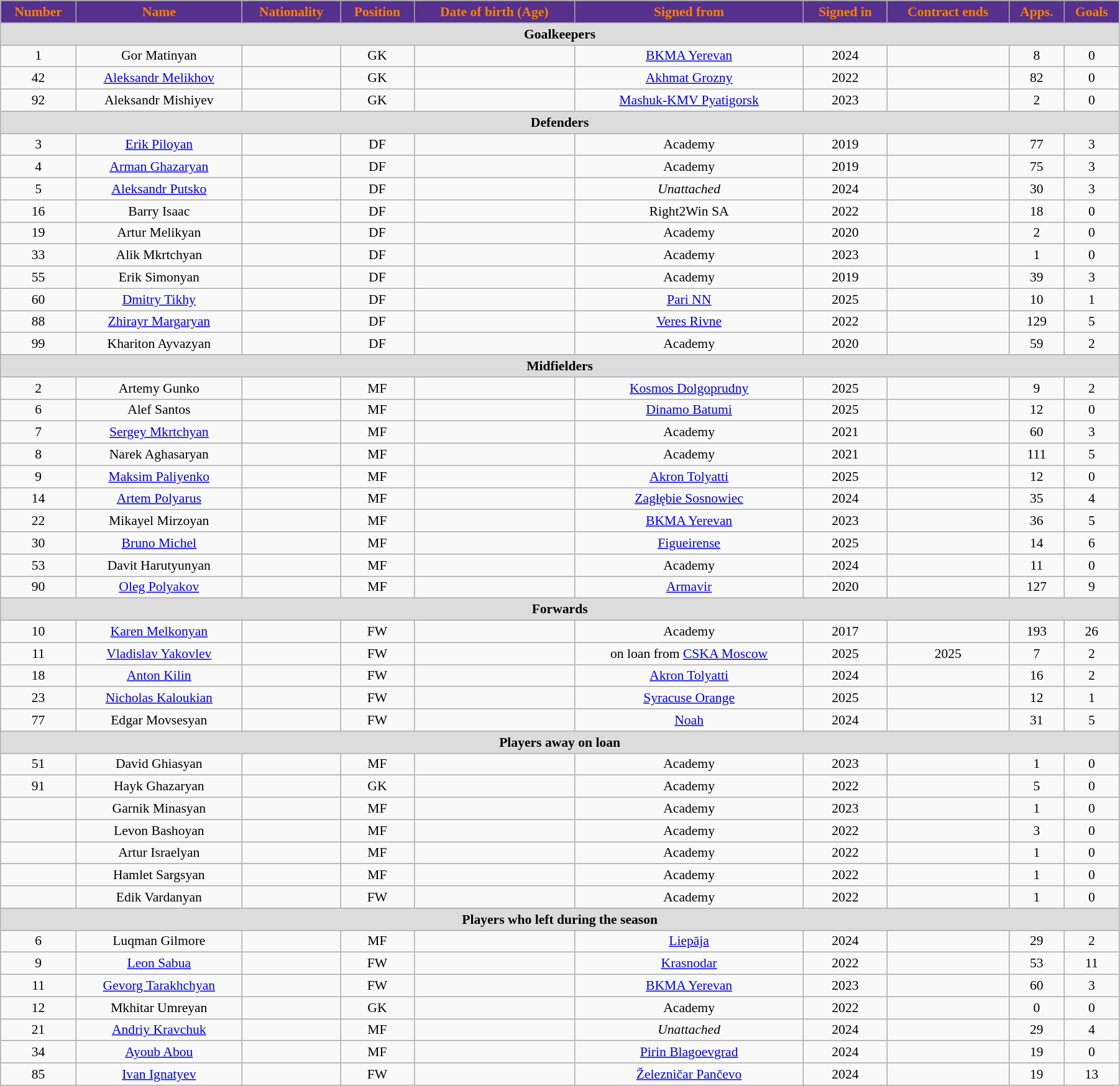<table class="wikitable"  style="text-align:center; font-size:90%; width:95%;">
<tr>
<th style="background:#55308D; color:#FF7F00; text-align:center;">Number</th>
<th style="background:#55308D; color:#FF7F00; text-align:center;">Name</th>
<th style="background:#55308D; color:#FF7F00; text-align:center;">Nationality</th>
<th style="background:#55308D; color:#FF7F00; text-align:center;">Position</th>
<th style="background:#55308D; color:#FF7F00; text-align:center;">Date of birth (Age)</th>
<th style="background:#55308D; color:#FF7F00; text-align:center;">Signed from</th>
<th style="background:#55308D; color:#FF7F00; text-align:center;">Signed in</th>
<th style="background:#55308D; color:#FF7F00; text-align:center;">Contract ends</th>
<th style="background:#55308D; color:#FF7F00; text-align:center;">Apps.</th>
<th style="background:#55308D; color:#FF7F00; text-align:center;">Goals</th>
</tr>
<tr>
<th colspan="11"  style="background:#dcdcdc; text-align:center;">Goalkeepers</th>
</tr>
<tr>
<td>1</td>
<td>Gor Matinyan</td>
<td></td>
<td>GK</td>
<td></td>
<td><a href='#'>BKMA Yerevan</a></td>
<td>2024</td>
<td></td>
<td>8</td>
<td>0</td>
</tr>
<tr>
<td>42</td>
<td><a href='#'>Aleksandr Melikhov</a></td>
<td></td>
<td>GK</td>
<td></td>
<td><a href='#'>Akhmat Grozny</a></td>
<td>2022</td>
<td></td>
<td>82</td>
<td>0</td>
</tr>
<tr>
<td>92</td>
<td>Aleksandr Mishiyev</td>
<td></td>
<td>GK</td>
<td></td>
<td><a href='#'>Mashuk-KMV Pyatigorsk</a></td>
<td>2023</td>
<td></td>
<td>2</td>
<td>0</td>
</tr>
<tr>
<th colspan="11"  style="background:#dcdcdc; text-align:center;">Defenders</th>
</tr>
<tr>
<td>3</td>
<td><a href='#'>Erik Piloyan</a></td>
<td></td>
<td>DF</td>
<td></td>
<td>Academy</td>
<td>2019</td>
<td></td>
<td>77</td>
<td>3</td>
</tr>
<tr>
<td>4</td>
<td><a href='#'>Arman Ghazaryan</a></td>
<td></td>
<td>DF</td>
<td></td>
<td>Academy</td>
<td>2019</td>
<td></td>
<td>75</td>
<td>3</td>
</tr>
<tr>
<td>5</td>
<td><a href='#'>Aleksandr Putsko</a></td>
<td></td>
<td>DF</td>
<td></td>
<td><em>Unattached</em></td>
<td>2024</td>
<td></td>
<td>30</td>
<td>3</td>
</tr>
<tr>
<td>16</td>
<td>Barry Isaac</td>
<td></td>
<td>DF</td>
<td></td>
<td>Right2Win SA</td>
<td>2022</td>
<td></td>
<td>18</td>
<td>0</td>
</tr>
<tr>
<td>19</td>
<td>Artur Melikyan</td>
<td></td>
<td>DF</td>
<td></td>
<td>Academy</td>
<td>2020</td>
<td></td>
<td>2</td>
<td>0</td>
</tr>
<tr>
<td>33</td>
<td>Alik Mkrtchyan</td>
<td></td>
<td>DF</td>
<td></td>
<td>Academy</td>
<td>2023</td>
<td></td>
<td>1</td>
<td>0</td>
</tr>
<tr>
<td>55</td>
<td>Erik Simonyan</td>
<td></td>
<td>DF</td>
<td></td>
<td>Academy</td>
<td>2019</td>
<td></td>
<td>39</td>
<td>3</td>
</tr>
<tr>
<td>60</td>
<td><a href='#'>Dmitry Tikhy</a></td>
<td></td>
<td>DF</td>
<td></td>
<td><a href='#'>Pari NN</a></td>
<td>2025</td>
<td></td>
<td>10</td>
<td>1</td>
</tr>
<tr>
<td>88</td>
<td><a href='#'>Zhirayr Margaryan</a></td>
<td></td>
<td>DF</td>
<td></td>
<td><a href='#'>Veres Rivne</a></td>
<td>2022</td>
<td></td>
<td>129</td>
<td>5</td>
</tr>
<tr>
<td>99</td>
<td>Khariton Ayvazyan</td>
<td></td>
<td>DF</td>
<td></td>
<td>Academy</td>
<td>2020</td>
<td></td>
<td>59</td>
<td>2</td>
</tr>
<tr>
<th colspan="11"  style="background:#dcdcdc; text-align:center;">Midfielders</th>
</tr>
<tr>
<td>2</td>
<td>Artemy Gunko</td>
<td></td>
<td>MF</td>
<td></td>
<td><a href='#'>Kosmos Dolgoprudny</a></td>
<td>2025</td>
<td></td>
<td>9</td>
<td>2</td>
</tr>
<tr>
<td>6</td>
<td>Alef Santos</td>
<td></td>
<td>MF</td>
<td></td>
<td><a href='#'>Dinamo Batumi</a></td>
<td>2025</td>
<td></td>
<td>12</td>
<td>0</td>
</tr>
<tr>
<td>7</td>
<td><a href='#'>Sergey Mkrtchyan</a></td>
<td></td>
<td>MF</td>
<td></td>
<td>Academy</td>
<td>2021</td>
<td></td>
<td>60</td>
<td>3</td>
</tr>
<tr>
<td>8</td>
<td>Narek Aghasaryan</td>
<td></td>
<td>MF</td>
<td></td>
<td>Academy</td>
<td>2021</td>
<td></td>
<td>111</td>
<td>5</td>
</tr>
<tr>
<td>9</td>
<td><a href='#'>Maksim Paliyenko</a></td>
<td></td>
<td>MF</td>
<td></td>
<td><a href='#'>Akron Tolyatti</a></td>
<td>2025</td>
<td></td>
<td>12</td>
<td>0</td>
</tr>
<tr>
<td>14</td>
<td><a href='#'>Artem Polyarus</a></td>
<td></td>
<td>MF</td>
<td></td>
<td><a href='#'>Zagłębie Sosnowiec</a></td>
<td>2024</td>
<td></td>
<td>35</td>
<td>4</td>
</tr>
<tr>
<td>22</td>
<td>Mikayel Mirzoyan</td>
<td></td>
<td>MF</td>
<td></td>
<td><a href='#'>BKMA Yerevan</a></td>
<td>2023</td>
<td></td>
<td>36</td>
<td>5</td>
</tr>
<tr>
<td>30</td>
<td><a href='#'>Bruno Michel</a></td>
<td></td>
<td>MF</td>
<td></td>
<td><a href='#'>Figueirense</a></td>
<td>2025</td>
<td></td>
<td>14</td>
<td>6</td>
</tr>
<tr>
<td>53</td>
<td>Davit Harutyunyan</td>
<td></td>
<td>MF</td>
<td></td>
<td>Academy</td>
<td>2024</td>
<td></td>
<td>11</td>
<td>0</td>
</tr>
<tr>
<td>90</td>
<td><a href='#'>Oleg Polyakov</a></td>
<td></td>
<td>MF</td>
<td></td>
<td><a href='#'>Armavir</a></td>
<td>2020</td>
<td></td>
<td>127</td>
<td>9</td>
</tr>
<tr>
<th colspan="11"  style="background:#dcdcdc; text-align:center;">Forwards</th>
</tr>
<tr>
<td>10</td>
<td><a href='#'>Karen Melkonyan</a></td>
<td></td>
<td>FW</td>
<td></td>
<td>Academy</td>
<td>2017</td>
<td></td>
<td>193</td>
<td>26</td>
</tr>
<tr>
<td>11</td>
<td><a href='#'>Vladislav Yakovlev</a></td>
<td></td>
<td>FW</td>
<td></td>
<td>on loan from <a href='#'>CSKA Moscow</a></td>
<td>2025</td>
<td>2025</td>
<td>7</td>
<td>2</td>
</tr>
<tr>
<td>18</td>
<td><a href='#'>Anton Kilin</a></td>
<td></td>
<td>FW</td>
<td></td>
<td><a href='#'>Akron Tolyatti</a></td>
<td>2024</td>
<td></td>
<td>16</td>
<td>2</td>
</tr>
<tr>
<td>23</td>
<td><a href='#'>Nicholas Kaloukian</a></td>
<td></td>
<td>FW</td>
<td></td>
<td><a href='#'>Syracuse Orange</a></td>
<td>2025</td>
<td></td>
<td>12</td>
<td>1</td>
</tr>
<tr>
<td>77</td>
<td>Edgar Movsesyan</td>
<td></td>
<td>FW</td>
<td></td>
<td><a href='#'>Noah</a></td>
<td>2024</td>
<td></td>
<td>31</td>
<td>5</td>
</tr>
<tr>
<th colspan="11"  style="background:#dcdcdc; text-align:center;">Players away on loan</th>
</tr>
<tr>
<td>51</td>
<td>David Ghiasyan</td>
<td></td>
<td>MF</td>
<td></td>
<td>Academy</td>
<td>2023</td>
<td></td>
<td>1</td>
<td>0</td>
</tr>
<tr>
<td>91</td>
<td>Hayk Ghazaryan</td>
<td></td>
<td>GK</td>
<td></td>
<td>Academy</td>
<td>2022</td>
<td></td>
<td>5</td>
<td>0</td>
</tr>
<tr>
<td></td>
<td>Garnik Minasyan</td>
<td></td>
<td>MF</td>
<td></td>
<td>Academy</td>
<td>2023</td>
<td></td>
<td>1</td>
<td>0</td>
</tr>
<tr>
<td></td>
<td>Levon Bashoyan</td>
<td></td>
<td>MF</td>
<td></td>
<td>Academy</td>
<td>2022</td>
<td></td>
<td>3</td>
<td>0</td>
</tr>
<tr>
<td></td>
<td>Artur Israelyan</td>
<td></td>
<td>MF</td>
<td></td>
<td>Academy</td>
<td>2022</td>
<td></td>
<td>1</td>
<td>0</td>
</tr>
<tr>
<td></td>
<td>Hamlet Sargsyan</td>
<td></td>
<td>MF</td>
<td></td>
<td>Academy</td>
<td>2022</td>
<td></td>
<td>1</td>
<td>0</td>
</tr>
<tr>
<td></td>
<td>Edik Vardanyan</td>
<td></td>
<td>FW</td>
<td></td>
<td>Academy</td>
<td>2022</td>
<td></td>
<td>1</td>
<td>0</td>
</tr>
<tr>
<th colspan="11"  style="background:#dcdcdc; text-align:center;">Players who left during the season</th>
</tr>
<tr>
<td>6</td>
<td>Luqman Gilmore</td>
<td></td>
<td>MF</td>
<td></td>
<td><a href='#'>Liepāja</a></td>
<td>2024</td>
<td></td>
<td>29</td>
<td>2</td>
</tr>
<tr>
<td>9</td>
<td><a href='#'>Leon Sabua</a></td>
<td></td>
<td>FW</td>
<td></td>
<td><a href='#'>Krasnodar</a></td>
<td>2022</td>
<td></td>
<td>53</td>
<td>11</td>
</tr>
<tr>
<td>11</td>
<td><a href='#'>Gevorg Tarakhchyan</a></td>
<td></td>
<td>FW</td>
<td></td>
<td><a href='#'>BKMA Yerevan</a></td>
<td>2023</td>
<td></td>
<td>60</td>
<td>3</td>
</tr>
<tr>
<td>12</td>
<td>Mkhitar Umreyan</td>
<td></td>
<td>GK</td>
<td></td>
<td>Academy</td>
<td>2022</td>
<td></td>
<td>0</td>
<td>0</td>
</tr>
<tr>
<td>21</td>
<td><a href='#'>Andriy Kravchuk</a></td>
<td></td>
<td>MF</td>
<td></td>
<td><em>Unattached</em></td>
<td>2024</td>
<td></td>
<td>29</td>
<td>4</td>
</tr>
<tr>
<td>34</td>
<td><a href='#'>Ayoub Abou</a></td>
<td></td>
<td>MF</td>
<td></td>
<td><a href='#'>Pirin Blagoevgrad</a></td>
<td>2024</td>
<td></td>
<td>19</td>
<td>0</td>
</tr>
<tr>
<td>85</td>
<td><a href='#'>Ivan Ignatyev</a></td>
<td></td>
<td>FW</td>
<td></td>
<td><a href='#'>Železničar Pančevo</a></td>
<td>2024</td>
<td></td>
<td>19</td>
<td>13</td>
</tr>
</table>
